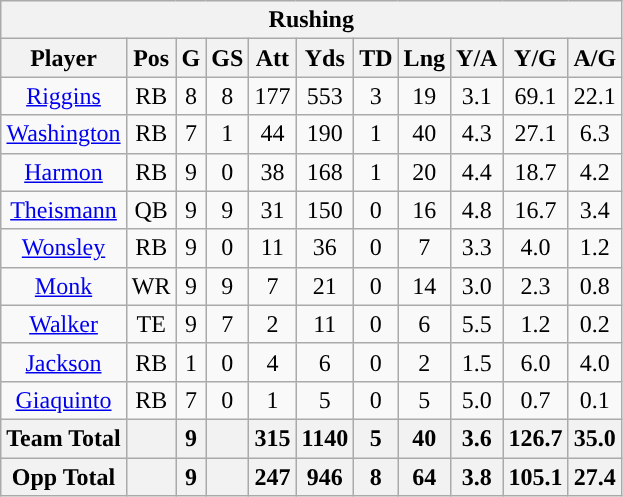<table class="wikitable" style="text-align:center">
<tr>
<th colspan="11">Rushing</th>
</tr>
<tr>
<th>Player</th>
<th>Pos</th>
<th>G</th>
<th>GS</th>
<th>Att</th>
<th>Yds</th>
<th>TD</th>
<th>Lng</th>
<th>Y/A</th>
<th>Y/G</th>
<th>A/G</th>
</tr>
<tr>
<td><a href='#'>Riggins</a></td>
<td>RB</td>
<td>8</td>
<td>8</td>
<td>177</td>
<td>553</td>
<td>3</td>
<td>19</td>
<td>3.1</td>
<td>69.1</td>
<td>22.1</td>
</tr>
<tr>
<td><a href='#'>Washington</a></td>
<td>RB</td>
<td>7</td>
<td>1</td>
<td>44</td>
<td>190</td>
<td>1</td>
<td>40</td>
<td>4.3</td>
<td>27.1</td>
<td>6.3</td>
</tr>
<tr>
<td><a href='#'>Harmon</a></td>
<td>RB</td>
<td>9</td>
<td>0</td>
<td>38</td>
<td>168</td>
<td>1</td>
<td>20</td>
<td>4.4</td>
<td>18.7</td>
<td>4.2</td>
</tr>
<tr>
<td><a href='#'>Theismann</a></td>
<td>QB</td>
<td>9</td>
<td>9</td>
<td>31</td>
<td>150</td>
<td>0</td>
<td>16</td>
<td>4.8</td>
<td>16.7</td>
<td>3.4</td>
</tr>
<tr>
<td><a href='#'>Wonsley</a></td>
<td>RB</td>
<td>9</td>
<td>0</td>
<td>11</td>
<td>36</td>
<td>0</td>
<td>7</td>
<td>3.3</td>
<td>4.0</td>
<td>1.2</td>
</tr>
<tr>
<td><a href='#'>Monk</a></td>
<td>WR</td>
<td>9</td>
<td>9</td>
<td>7</td>
<td>21</td>
<td>0</td>
<td>14</td>
<td>3.0</td>
<td>2.3</td>
<td>0.8</td>
</tr>
<tr>
<td><a href='#'>Walker</a></td>
<td>TE</td>
<td>9</td>
<td>7</td>
<td>2</td>
<td>11</td>
<td>0</td>
<td>6</td>
<td>5.5</td>
<td>1.2</td>
<td>0.2</td>
</tr>
<tr>
<td><a href='#'>Jackson</a></td>
<td>RB</td>
<td>1</td>
<td>0</td>
<td>4</td>
<td>6</td>
<td>0</td>
<td>2</td>
<td>1.5</td>
<td>6.0</td>
<td>4.0</td>
</tr>
<tr>
<td><a href='#'>Giaquinto</a></td>
<td>RB</td>
<td>7</td>
<td>0</td>
<td>1</td>
<td>5</td>
<td>0</td>
<td>5</td>
<td>5.0</td>
<td>0.7</td>
<td>0.1</td>
</tr>
<tr>
<th>Team Total</th>
<th></th>
<th>9</th>
<th></th>
<th>315</th>
<th>1140</th>
<th>5</th>
<th>40</th>
<th>3.6</th>
<th>126.7</th>
<th>35.0</th>
</tr>
<tr>
<th>Opp Total</th>
<th></th>
<th>9</th>
<th></th>
<th>247</th>
<th>946</th>
<th>8</th>
<th>64</th>
<th>3.8</th>
<th>105.1</th>
<th>27.4</th>
</tr>
</table>
